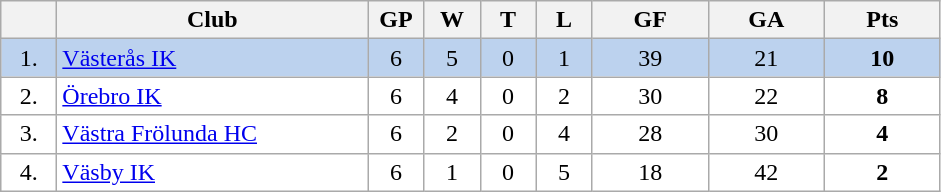<table class="wikitable">
<tr>
<th width="30"></th>
<th width="200">Club</th>
<th width="30">GP</th>
<th width="30">W</th>
<th width="30">T</th>
<th width="30">L</th>
<th width="70">GF</th>
<th width="70">GA</th>
<th width="70">Pts</th>
</tr>
<tr bgcolor="#BCD2EE" align="center">
<td>1.</td>
<td align="left"><a href='#'>Västerås IK</a></td>
<td>6</td>
<td>5</td>
<td>0</td>
<td>1</td>
<td>39</td>
<td>21</td>
<td><strong>10</strong></td>
</tr>
<tr bgcolor="#FFFFFF" align="center">
<td>2.</td>
<td align="left"><a href='#'>Örebro IK</a></td>
<td>6</td>
<td>4</td>
<td>0</td>
<td>2</td>
<td>30</td>
<td>22</td>
<td><strong>8</strong></td>
</tr>
<tr bgcolor="#FFFFFF" align="center">
<td>3.</td>
<td align="left"><a href='#'>Västra Frölunda HC</a></td>
<td>6</td>
<td>2</td>
<td>0</td>
<td>4</td>
<td>28</td>
<td>30</td>
<td><strong>4</strong></td>
</tr>
<tr bgcolor="#FFFFFF" align="center">
<td>4.</td>
<td align="left"><a href='#'>Väsby IK</a></td>
<td>6</td>
<td>1</td>
<td>0</td>
<td>5</td>
<td>18</td>
<td>42</td>
<td><strong>2</strong></td>
</tr>
</table>
